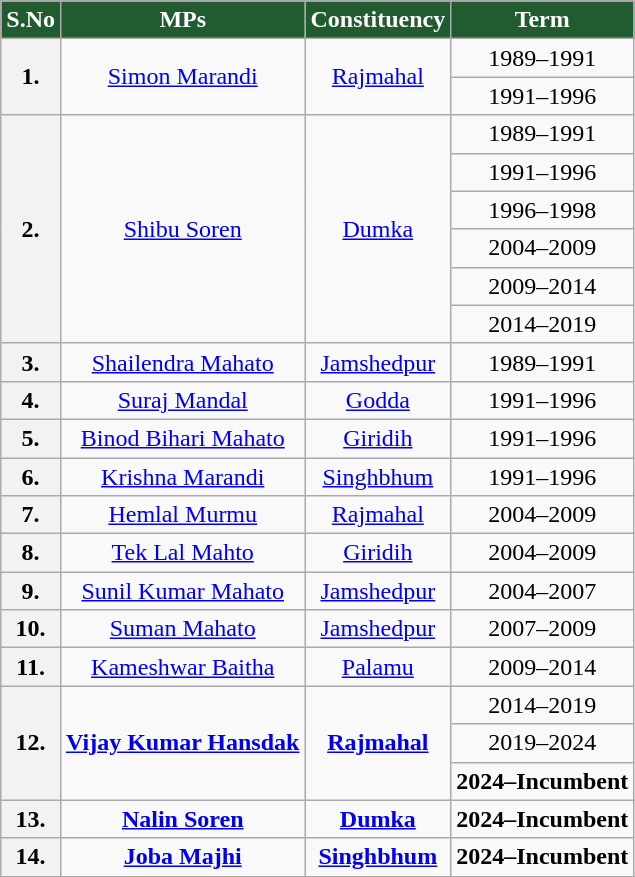<table class="wikitable sortable" style="text-align:center;">
<tr>
<th Style="background-color:#215B30; color:white">S.No</th>
<th Style="background-color:#215B30; color:white">MPs</th>
<th Style="background-color:#215B30; color:white">Constituency</th>
<th Style="background-color:#215B30; color:white">Term</th>
</tr>
<tr>
<th Rowspan=2>1.</th>
<td Rowspan=2><a href='#'>Simon Marandi</a></td>
<td Rowspan=2><a href='#'>Rajmahal</a></td>
<td>1989–1991</td>
</tr>
<tr>
<td>1991–1996</td>
</tr>
<tr>
<th Rowspan=6>2.</th>
<td Rowspan=6><a href='#'>Shibu Soren</a></td>
<td Rowspan=6><a href='#'>Dumka</a></td>
<td>1989–1991</td>
</tr>
<tr>
<td>1991–1996</td>
</tr>
<tr>
<td>1996–1998</td>
</tr>
<tr>
<td>2004–2009</td>
</tr>
<tr>
<td>2009–2014</td>
</tr>
<tr>
<td>2014–2019</td>
</tr>
<tr>
<th>3.</th>
<td><a href='#'>Shailendra Mahato</a></td>
<td><a href='#'>Jamshedpur</a></td>
<td>1989–1991</td>
</tr>
<tr>
<th>4.</th>
<td><a href='#'>Suraj Mandal</a></td>
<td><a href='#'>Godda</a></td>
<td>1991–1996</td>
</tr>
<tr>
<th>5.</th>
<td><a href='#'>Binod Bihari Mahato</a></td>
<td><a href='#'>Giridih</a></td>
<td>1991–1996</td>
</tr>
<tr>
<th>6.</th>
<td><a href='#'>Krishna Marandi</a></td>
<td><a href='#'>Singhbhum</a></td>
<td>1991–1996</td>
</tr>
<tr>
<th>7.</th>
<td><a href='#'>Hemlal Murmu</a></td>
<td><a href='#'>Rajmahal</a></td>
<td>2004–2009</td>
</tr>
<tr>
<th>8.</th>
<td><a href='#'>Tek Lal Mahto</a></td>
<td><a href='#'>Giridih</a></td>
<td>2004–2009</td>
</tr>
<tr>
<th>9.</th>
<td><a href='#'>Sunil Kumar Mahato</a></td>
<td><a href='#'>Jamshedpur</a></td>
<td>2004–2007</td>
</tr>
<tr>
<th>10.</th>
<td><a href='#'>Suman Mahato</a></td>
<td><a href='#'>Jamshedpur</a></td>
<td>2007–2009</td>
</tr>
<tr>
<th>11.</th>
<td><a href='#'>Kameshwar Baitha</a></td>
<td><a href='#'>Palamu</a></td>
<td>2009–2014</td>
</tr>
<tr>
<th Rowspan=3>12.</th>
<td Rowspan=3><strong><a href='#'>Vijay Kumar Hansdak</a></strong></td>
<td Rowspan=3><strong><a href='#'>Rajmahal</a></strong></td>
<td>2014–2019</td>
</tr>
<tr>
<td>2019–2024</td>
</tr>
<tr>
<td><strong>2024–Incumbent</strong></td>
</tr>
<tr>
<th>13.</th>
<td><strong><a href='#'>Nalin Soren</a></strong></td>
<td><strong><a href='#'>Dumka</a></strong></td>
<td><strong>2024–Incumbent</strong></td>
</tr>
<tr>
<th>14.</th>
<td><strong><a href='#'>Joba Majhi</a></strong></td>
<td><strong><a href='#'>Singhbhum</a></strong></td>
<td><strong>2024–Incumbent</strong></td>
</tr>
<tr>
</tr>
</table>
